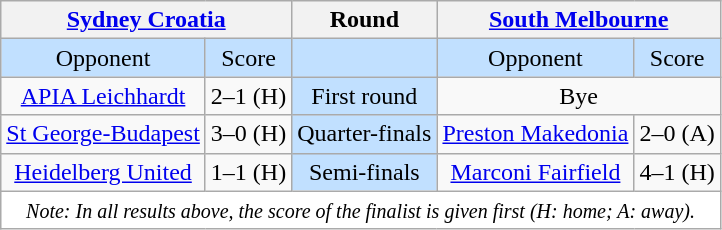<table class="wikitable" style="text-align: center; floatleft;">
<tr>
<th colspan="2"><a href='#'>Sydney Croatia</a></th>
<th>Round</th>
<th colspan="2"><a href='#'>South Melbourne</a></th>
</tr>
<tr>
<td style="background:#c1e0ff">Opponent</td>
<td style="background:#c1e0ff">Score</td>
<td style="background:#c1e0ff"></td>
<td style="background:#c1e0ff">Opponent</td>
<td style="background:#c1e0ff">Score</td>
</tr>
<tr>
<td><a href='#'>APIA Leichhardt</a></td>
<td>2–1 (H)</td>
<td style="background:#c1e0ff">First round</td>
<td colspan="2">Bye</td>
</tr>
<tr>
<td><a href='#'>St George-Budapest</a></td>
<td>3–0 (H)</td>
<td style="background:#c1e0ff">Quarter-finals</td>
<td><a href='#'>Preston Makedonia</a></td>
<td>2–0 (A)</td>
</tr>
<tr>
<td><a href='#'>Heidelberg United</a></td>
<td>1–1  (H)</td>
<td style="background:#c1e0ff">Semi-finals</td>
<td><a href='#'>Marconi Fairfield</a></td>
<td>4–1 (H)</td>
</tr>
<tr>
<td colspan=5 style="background-color:white;"><small><em>Note: In all results above, the score of the finalist is given first (H: home; A: away).</em></small></td>
</tr>
</table>
